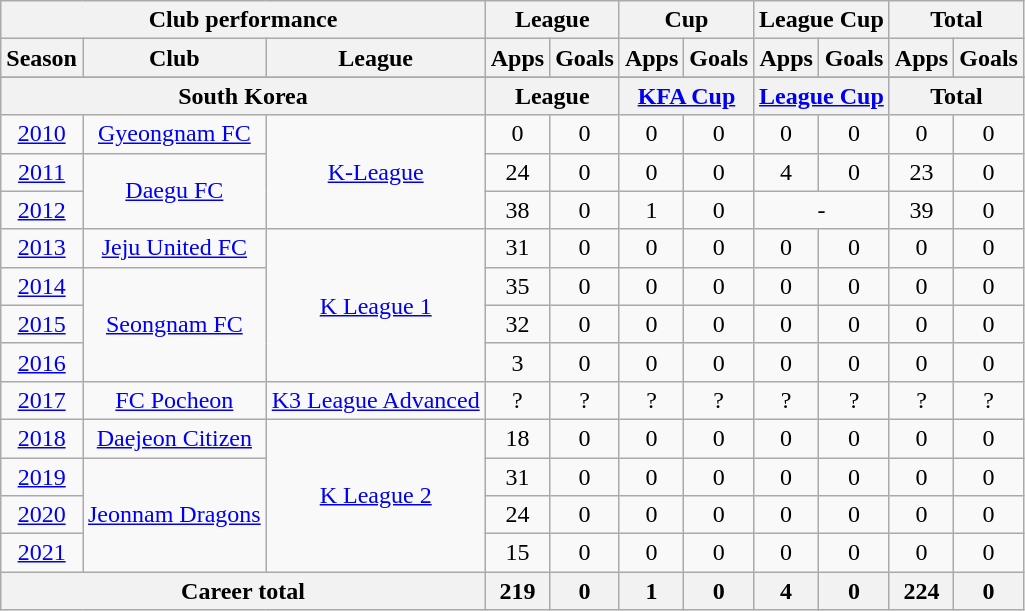<table class="wikitable" style="text-align:center">
<tr>
<th colspan=3>Club performance</th>
<th colspan=2>League</th>
<th colspan=2>Cup</th>
<th colspan=2>League Cup</th>
<th colspan=2>Total</th>
</tr>
<tr>
<th>Season</th>
<th>Club</th>
<th>League</th>
<th>Apps</th>
<th>Goals</th>
<th>Apps</th>
<th>Goals</th>
<th>Apps</th>
<th>Goals</th>
<th>Apps</th>
<th>Goals</th>
</tr>
<tr>
</tr>
<tr>
<th colspan=3>South Korea</th>
<th colspan=2>League</th>
<th colspan=2><a href='#'>KFA Cup</a></th>
<th colspan=2><a href='#'>League Cup</a></th>
<th colspan=2>Total</th>
</tr>
<tr>
<td><a href='#'>2010</a></td>
<td><a href='#'>Gyeongnam FC</a></td>
<td rowspan="3"><a href='#'>K-League</a></td>
<td>0</td>
<td>0</td>
<td>0</td>
<td>0</td>
<td>0</td>
<td>0</td>
<td>0</td>
<td>0</td>
</tr>
<tr>
<td><a href='#'>2011</a></td>
<td rowspan="2"><a href='#'>Daegu FC</a></td>
<td>24</td>
<td>0</td>
<td>0</td>
<td>0</td>
<td>4</td>
<td>0</td>
<td>23</td>
<td>0</td>
</tr>
<tr>
<td><a href='#'>2012</a></td>
<td>38</td>
<td>0</td>
<td>1</td>
<td>0</td>
<td colspan="2">-</td>
<td>39</td>
<td>0</td>
</tr>
<tr>
<td><a href='#'>2013</a></td>
<td><a href='#'>Jeju United FC</a></td>
<td rowspan="4"><a href='#'>K League 1</a></td>
<td>31</td>
<td>0</td>
<td>0</td>
<td>0</td>
<td>0</td>
<td>0</td>
<td>0</td>
<td>0</td>
</tr>
<tr>
<td><a href='#'>2014</a></td>
<td rowspan="3"><a href='#'>Seongnam FC</a></td>
<td>35</td>
<td>0</td>
<td>0</td>
<td>0</td>
<td>0</td>
<td>0</td>
<td>0</td>
<td>0</td>
</tr>
<tr>
<td><a href='#'>2015</a></td>
<td>32</td>
<td>0</td>
<td>0</td>
<td>0</td>
<td>0</td>
<td>0</td>
<td>0</td>
<td>0</td>
</tr>
<tr>
<td><a href='#'>2016</a></td>
<td>3</td>
<td>0</td>
<td>0</td>
<td>0</td>
<td>0</td>
<td>0</td>
<td>0</td>
<td>0</td>
</tr>
<tr>
<td><a href='#'>2017</a></td>
<td><a href='#'>FC Pocheon</a></td>
<td><a href='#'>K3 League Advanced</a></td>
<td>?</td>
<td>?</td>
<td>?</td>
<td>?</td>
<td>?</td>
<td>?</td>
<td>?</td>
<td>?</td>
</tr>
<tr>
<td><a href='#'>2018</a></td>
<td><a href='#'>Daejeon Citizen</a></td>
<td rowspan="4"><a href='#'>K League 2</a></td>
<td>18</td>
<td>0</td>
<td>0</td>
<td>0</td>
<td>0</td>
<td>0</td>
<td>0</td>
<td>0</td>
</tr>
<tr>
<td><a href='#'>2019</a></td>
<td rowspan="3"><a href='#'>Jeonnam Dragons</a></td>
<td>31</td>
<td>0</td>
<td>0</td>
<td>0</td>
<td>0</td>
<td>0</td>
<td>0</td>
<td>0</td>
</tr>
<tr>
<td><a href='#'>2020</a></td>
<td>24</td>
<td>0</td>
<td>0</td>
<td>0</td>
<td>0</td>
<td>0</td>
<td>0</td>
<td>0</td>
</tr>
<tr>
<td><a href='#'>2021</a></td>
<td>15</td>
<td>0</td>
<td>0</td>
<td>0</td>
<td>0</td>
<td>0</td>
<td>0</td>
<td>0</td>
</tr>
<tr>
<th colspan=3>Career total</th>
<th>219</th>
<th>0</th>
<th>1</th>
<th>0</th>
<th>4</th>
<th>0</th>
<th>224</th>
<th>0</th>
</tr>
</table>
